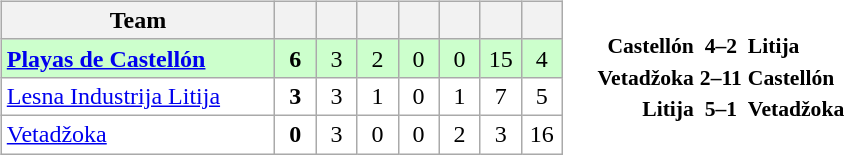<table>
<tr>
<td><br><table class="wikitable" style="text-align: center;">
<tr>
<th width="175">Team</th>
<th width="20"></th>
<th width="20"></th>
<th width="20"></th>
<th width="20"></th>
<th width="20"></th>
<th width="20"></th>
<th width="20"></th>
</tr>
<tr bgcolor="#ccffcc">
<td align="left"> <strong><a href='#'>Playas de Castellón</a></strong></td>
<td><strong>6</strong></td>
<td>3</td>
<td>2</td>
<td>0</td>
<td>0</td>
<td>15</td>
<td>4</td>
</tr>
<tr bgcolor=ffffff>
<td align="left"> <a href='#'>Lesna Industrija Litija</a></td>
<td><strong>3</strong></td>
<td>3</td>
<td>1</td>
<td>0</td>
<td>1</td>
<td>7</td>
<td>5</td>
</tr>
<tr bgcolor=ffffff>
<td align="left"> <a href='#'>Vetadžoka</a></td>
<td><strong>0</strong></td>
<td>3</td>
<td>0</td>
<td>0</td>
<td>2</td>
<td>3</td>
<td>16</td>
</tr>
</table>
</td>
<td><br><table style="font-size:90%; margin: 0 auto;">
<tr>
<td align="right"><strong>Castellón</strong></td>
<td align="center"><strong>4–2</strong></td>
<td><strong>Litija</strong></td>
</tr>
<tr>
<td align="right"><strong>Vetadžoka</strong></td>
<td align="center"><strong>2–11</strong></td>
<td><strong>Castellón</strong></td>
</tr>
<tr>
<td align="right"><strong>Litija</strong></td>
<td align="center"><strong>5–1</strong></td>
<td><strong>Vetadžoka</strong></td>
</tr>
</table>
</td>
</tr>
</table>
